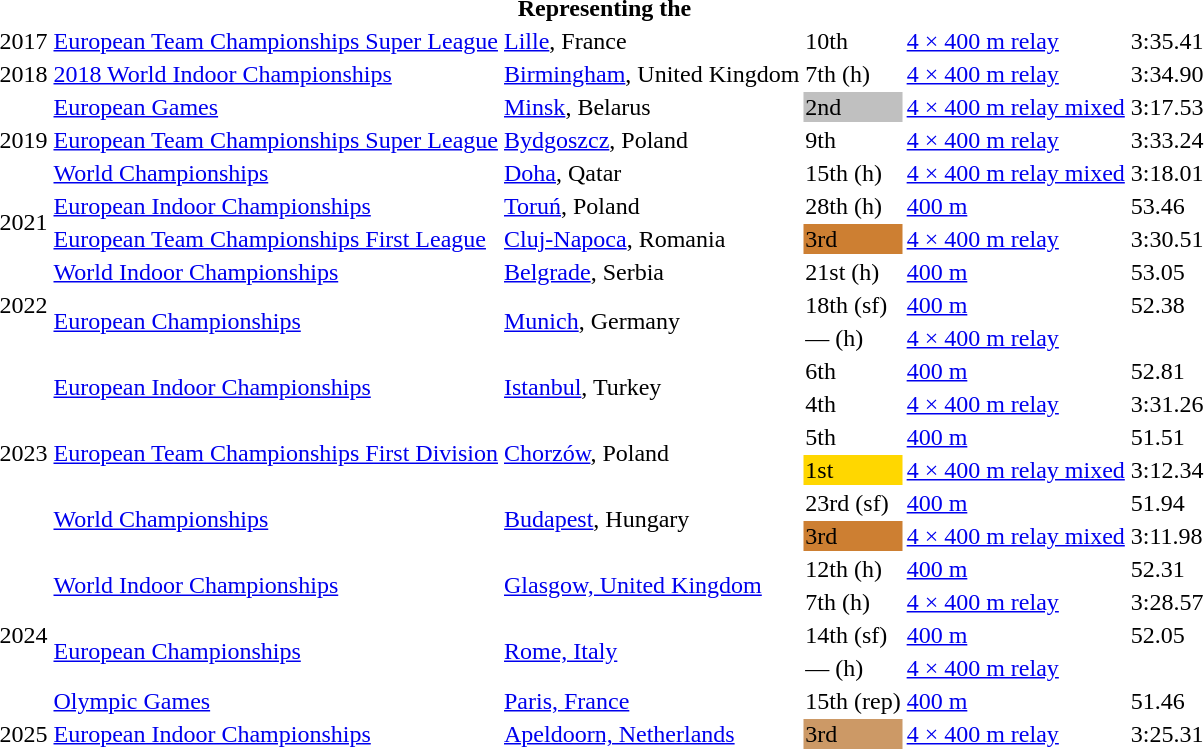<table>
<tr>
<th colspan="7">Representing the </th>
</tr>
<tr>
<td>2017</td>
<td><a href='#'>European Team Championships Super League</a></td>
<td><a href='#'>Lille</a>, France</td>
<td>10th</td>
<td><a href='#'>4 × 400 m relay</a></td>
<td>3:35.41</td>
<td></td>
</tr>
<tr>
<td>2018</td>
<td><a href='#'>2018 World Indoor Championships</a></td>
<td><a href='#'>Birmingham</a>, United Kingdom</td>
<td>7th (h)</td>
<td><a href='#'>4 × 400 m relay</a></td>
<td>3:34.90</td>
<td></td>
</tr>
<tr>
<td rowspan=3>2019</td>
<td><a href='#'>European Games</a></td>
<td><a href='#'>Minsk</a>, Belarus</td>
<td bgcolor=silver>2nd</td>
<td><a href='#'>4 × 400 m relay mixed</a></td>
<td>3:17.53</td>
<td></td>
</tr>
<tr>
<td><a href='#'>European Team Championships Super League</a></td>
<td><a href='#'>Bydgoszcz</a>, Poland</td>
<td>9th</td>
<td><a href='#'>4 × 400 m relay</a></td>
<td>3:33.24</td>
<td></td>
</tr>
<tr>
<td><a href='#'>World Championships</a></td>
<td><a href='#'>Doha</a>, Qatar</td>
<td>15th (h)</td>
<td><a href='#'>4 × 400 m relay mixed</a></td>
<td>3:18.01</td>
<td></td>
</tr>
<tr>
<td rowspan=2>2021</td>
<td><a href='#'>European Indoor Championships</a></td>
<td><a href='#'>Toruń</a>, Poland</td>
<td>28th (h)</td>
<td><a href='#'>400 m</a></td>
<td>53.46</td>
<td></td>
</tr>
<tr>
<td><a href='#'>European Team Championships First League</a></td>
<td><a href='#'>Cluj-Napoca</a>, Romania</td>
<td bgcolor=#CD7F32>3rd</td>
<td><a href='#'>4 × 400 m relay</a></td>
<td>3:30.51</td>
<td></td>
</tr>
<tr>
<td rowspan=3>2022</td>
<td><a href='#'>World Indoor Championships</a></td>
<td><a href='#'>Belgrade</a>, Serbia</td>
<td>21st (h)</td>
<td><a href='#'>400 m</a></td>
<td>53.05</td>
<td></td>
</tr>
<tr>
<td rowspan=2><a href='#'>European Championships</a></td>
<td rowspan=2><a href='#'>Munich</a>, Germany</td>
<td>18th (sf)</td>
<td><a href='#'>400 m</a></td>
<td>52.38</td>
<td></td>
</tr>
<tr>
<td>— (h)</td>
<td><a href='#'>4 × 400 m relay</a></td>
<td></td>
<td></td>
</tr>
<tr>
<td rowspan=6>2023</td>
<td rowspan=2><a href='#'>European Indoor Championships</a></td>
<td rowspan=2><a href='#'>Istanbul</a>, Turkey</td>
<td>6th</td>
<td><a href='#'>400 m</a></td>
<td>52.81</td>
<td></td>
</tr>
<tr>
<td>4th</td>
<td><a href='#'>4 × 400 m relay</a></td>
<td>3:31.26</td>
<td></td>
</tr>
<tr>
<td rowspan=2><a href='#'>European Team Championships First Division</a></td>
<td rowspan=2><a href='#'>Chorzów</a>, Poland</td>
<td>5th</td>
<td><a href='#'>400 m</a></td>
<td>51.51</td>
<td></td>
</tr>
<tr>
<td bgcolor=gold>1st</td>
<td><a href='#'>4 × 400 m relay mixed</a></td>
<td>3:12.34</td>
<td></td>
</tr>
<tr>
<td rowspan=2><a href='#'>World Championships</a></td>
<td rowspan=2><a href='#'>Budapest</a>, Hungary</td>
<td>23rd (sf)</td>
<td><a href='#'>400 m</a></td>
<td>51.94</td>
<td></td>
</tr>
<tr>
<td bgcolor=#CD7F32>3rd</td>
<td><a href='#'>4 × 400 m relay mixed</a></td>
<td>3:11.98</td>
<td></td>
</tr>
<tr>
<td rowspan=5>2024</td>
<td rowspan=2><a href='#'>World Indoor Championships</a></td>
<td rowspan=2><a href='#'>Glasgow, United Kingdom</a></td>
<td>12th (h)</td>
<td><a href='#'>400 m</a></td>
<td>52.31</td>
<td></td>
</tr>
<tr>
<td>7th (h)</td>
<td><a href='#'>4 × 400 m relay</a></td>
<td>3:28.57</td>
<td></td>
</tr>
<tr>
<td rowspan=2><a href='#'>European Championships</a></td>
<td rowspan=2><a href='#'>Rome, Italy</a></td>
<td>14th (sf)</td>
<td><a href='#'>400 m</a></td>
<td>52.05</td>
<td></td>
</tr>
<tr>
<td>— (h)</td>
<td><a href='#'>4 × 400 m relay</a></td>
<td></td>
<td></td>
</tr>
<tr>
<td><a href='#'>Olympic Games</a></td>
<td><a href='#'>Paris, France</a></td>
<td>15th (rep)</td>
<td><a href='#'>400 m</a></td>
<td>51.46</td>
</tr>
<tr>
<td>2025</td>
<td><a href='#'>European Indoor Championships</a></td>
<td><a href='#'>Apeldoorn, Netherlands</a></td>
<td bgcolor=cc9966>3rd</td>
<td><a href='#'>4 × 400 m relay</a></td>
<td>3:25.31</td>
</tr>
</table>
